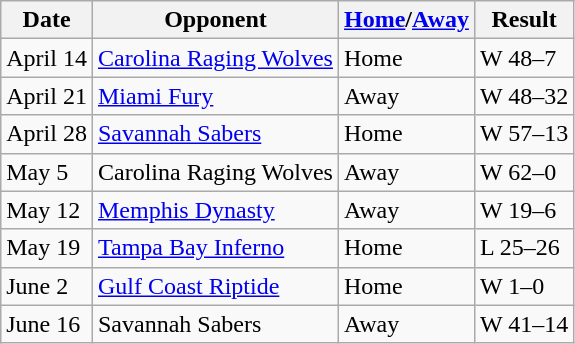<table class="wikitable">
<tr>
<th>Date</th>
<th>Opponent</th>
<th><a href='#'>Home</a>/<a href='#'>Away</a></th>
<th>Result</th>
</tr>
<tr>
<td>April 14</td>
<td><a href='#'>Carolina Raging Wolves</a></td>
<td>Home</td>
<td>W 48–7</td>
</tr>
<tr>
<td>April 21</td>
<td><a href='#'>Miami Fury</a></td>
<td>Away</td>
<td>W 48–32</td>
</tr>
<tr>
<td>April 28</td>
<td><a href='#'>Savannah Sabers</a></td>
<td>Home</td>
<td>W 57–13</td>
</tr>
<tr>
<td>May 5</td>
<td>Carolina Raging Wolves</td>
<td>Away</td>
<td>W 62–0</td>
</tr>
<tr>
<td>May 12</td>
<td><a href='#'>Memphis Dynasty</a></td>
<td>Away</td>
<td>W 19–6</td>
</tr>
<tr>
<td>May 19</td>
<td><a href='#'>Tampa Bay Inferno</a></td>
<td>Home</td>
<td>L 25–26</td>
</tr>
<tr>
<td>June 2</td>
<td><a href='#'>Gulf Coast Riptide</a></td>
<td>Home</td>
<td>W 1–0</td>
</tr>
<tr>
<td>June 16</td>
<td>Savannah Sabers</td>
<td>Away</td>
<td>W 41–14</td>
</tr>
</table>
